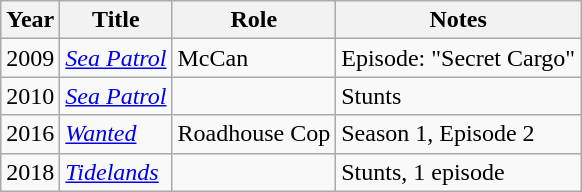<table class="wikitable">
<tr>
<th>Year</th>
<th>Title</th>
<th>Role</th>
<th>Notes</th>
</tr>
<tr>
<td>2009</td>
<td><em><a href='#'>Sea Patrol</a></em></td>
<td>McCan</td>
<td>Episode: "Secret Cargo"</td>
</tr>
<tr>
<td>2010</td>
<td><em><a href='#'>Sea Patrol</a></em></td>
<td></td>
<td>Stunts</td>
</tr>
<tr>
<td>2016</td>
<td><em><a href='#'>Wanted</a></em></td>
<td>Roadhouse Cop</td>
<td>Season 1, Episode 2</td>
</tr>
<tr>
<td>2018</td>
<td><em><a href='#'>Tidelands</a></em></td>
<td></td>
<td>Stunts, 1 episode</td>
</tr>
</table>
